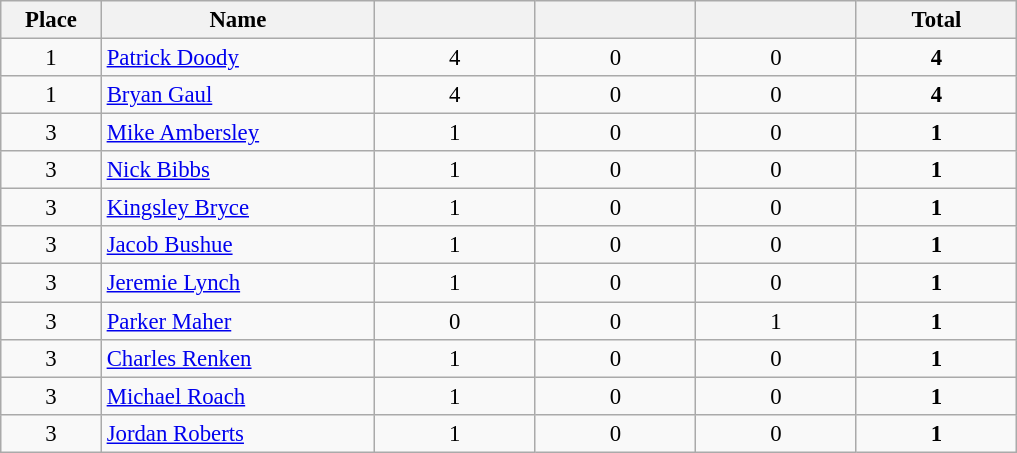<table class="wikitable" style="font-size: 95%; text-align: center">
<tr>
<th width=60>Place</th>
<th width=175>Name</th>
<th width=100></th>
<th width=100></th>
<th width=100></th>
<th width=100><strong>Total</strong></th>
</tr>
<tr>
<td>1</td>
<td align="left"> <a href='#'>Patrick Doody</a></td>
<td>4</td>
<td>0</td>
<td>0</td>
<td><strong>4</strong></td>
</tr>
<tr>
<td>1</td>
<td align="left"> <a href='#'>Bryan Gaul</a></td>
<td>4</td>
<td>0</td>
<td>0</td>
<td><strong>4</strong></td>
</tr>
<tr>
<td>3</td>
<td align="left"> <a href='#'>Mike Ambersley</a></td>
<td>1</td>
<td>0</td>
<td>0</td>
<td><strong>1</strong></td>
</tr>
<tr>
<td>3</td>
<td align="left"> <a href='#'>Nick Bibbs</a></td>
<td>1</td>
<td>0</td>
<td>0</td>
<td><strong>1</strong></td>
</tr>
<tr>
<td>3</td>
<td align="left"> <a href='#'>Kingsley Bryce</a></td>
<td>1</td>
<td>0</td>
<td>0</td>
<td><strong>1</strong></td>
</tr>
<tr>
<td>3</td>
<td align="left"> <a href='#'>Jacob Bushue</a></td>
<td>1</td>
<td>0</td>
<td>0</td>
<td><strong>1</strong></td>
</tr>
<tr>
<td>3</td>
<td align="left"> <a href='#'>Jeremie Lynch</a></td>
<td>1</td>
<td>0</td>
<td>0</td>
<td><strong>1</strong></td>
</tr>
<tr>
<td>3</td>
<td align="left"> <a href='#'>Parker Maher</a></td>
<td>0</td>
<td>0</td>
<td>1</td>
<td><strong>1</strong></td>
</tr>
<tr>
<td>3</td>
<td align="left"> <a href='#'>Charles Renken</a></td>
<td>1</td>
<td>0</td>
<td>0</td>
<td><strong>1</strong></td>
</tr>
<tr>
<td>3</td>
<td align="left"> <a href='#'>Michael Roach</a></td>
<td>1</td>
<td>0</td>
<td>0</td>
<td><strong>1</strong></td>
</tr>
<tr>
<td>3</td>
<td align="left"> <a href='#'>Jordan Roberts</a></td>
<td>1</td>
<td>0</td>
<td>0</td>
<td><strong>1</strong></td>
</tr>
</table>
